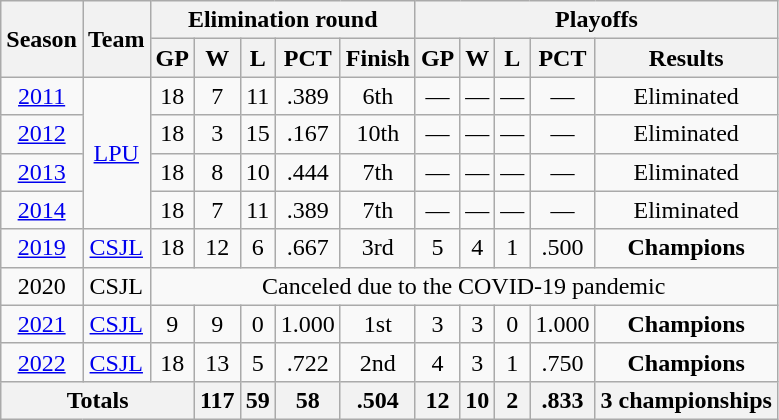<table class=wikitable style="text-align:center">
<tr>
<th rowspan="2">Season</th>
<th rowspan="2">Team</th>
<th colspan="5">Elimination round</th>
<th colspan="5">Playoffs</th>
</tr>
<tr>
<th>GP</th>
<th>W</th>
<th>L</th>
<th>PCT</th>
<th>Finish</th>
<th>GP</th>
<th>W</th>
<th>L</th>
<th>PCT</th>
<th>Results</th>
</tr>
<tr>
<td><a href='#'>2011</a></td>
<td rowspan="4"><a href='#'>LPU</a></td>
<td>18</td>
<td>7</td>
<td>11</td>
<td>.389</td>
<td>6th</td>
<td>—</td>
<td>—</td>
<td>—</td>
<td>—</td>
<td>Eliminated</td>
</tr>
<tr>
<td><a href='#'>2012</a></td>
<td>18</td>
<td>3</td>
<td>15</td>
<td>.167</td>
<td>10th</td>
<td>—</td>
<td>—</td>
<td>—</td>
<td>—</td>
<td>Eliminated</td>
</tr>
<tr>
<td><a href='#'>2013</a></td>
<td>18</td>
<td>8</td>
<td>10</td>
<td>.444</td>
<td>7th</td>
<td>—</td>
<td>—</td>
<td>—</td>
<td>—</td>
<td>Eliminated</td>
</tr>
<tr>
<td><a href='#'>2014</a></td>
<td>18</td>
<td>7</td>
<td>11</td>
<td>.389</td>
<td>7th</td>
<td>—</td>
<td>—</td>
<td>—</td>
<td>—</td>
<td>Eliminated</td>
</tr>
<tr>
<td><a href='#'>2019</a></td>
<td><a href='#'>CSJL</a></td>
<td>18</td>
<td>12</td>
<td>6</td>
<td>.667</td>
<td>3rd</td>
<td>5</td>
<td>4</td>
<td>1</td>
<td>.500</td>
<td><strong>Champions</strong></td>
</tr>
<tr>
<td>2020</td>
<td>CSJL</td>
<td colspan="10">Canceled due to the COVID-19 pandemic</td>
</tr>
<tr>
<td><a href='#'>2021</a></td>
<td><a href='#'>CSJL</a></td>
<td>9</td>
<td>9</td>
<td>0</td>
<td>1.000</td>
<td>1st</td>
<td>3</td>
<td>3</td>
<td>0</td>
<td>1.000</td>
<td><strong>Champions</strong></td>
</tr>
<tr>
<td><a href='#'>2022</a></td>
<td><a href='#'>CSJL</a></td>
<td>18</td>
<td>13</td>
<td>5</td>
<td>.722</td>
<td>2nd</td>
<td>4</td>
<td>3</td>
<td>1</td>
<td>.750</td>
<td><strong>Champions</strong></td>
</tr>
<tr>
<th colspan="3">Totals</th>
<th>117</th>
<th>59</th>
<th>58</th>
<th>.504</th>
<th>12</th>
<th>10</th>
<th>2</th>
<th>.833</th>
<th>3 championships</th>
</tr>
</table>
